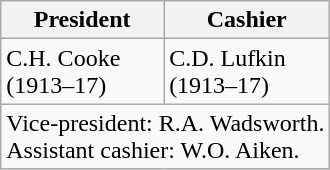<table class="wikitable" style="display:inline-table;">
<tr>
<th scope="col">President</th>
<th scope="col">Cashier</th>
</tr>
<tr>
<td scope="row">C.H. Cooke<br>(1913–17)</td>
<td>C.D. Lufkin<br>(1913–17)</td>
</tr>
<tr>
<td colspan="2">Vice-president: R.A. Wadsworth. <br>Assistant cashier: W.O. Aiken.</td>
</tr>
</table>
